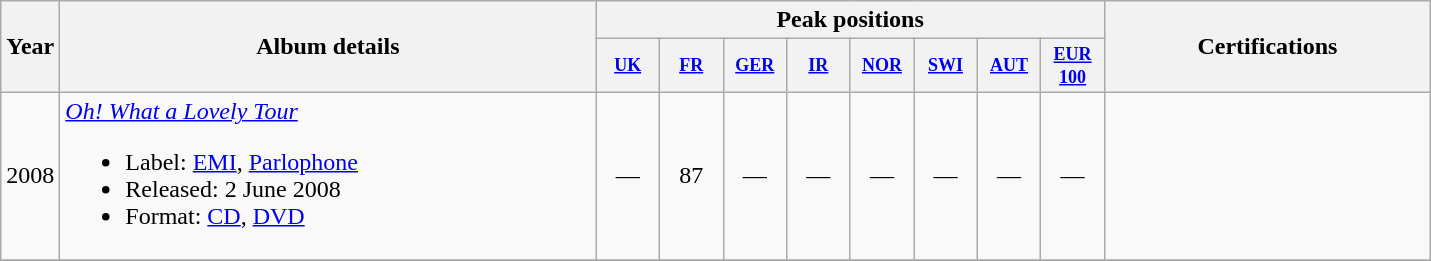<table class="wikitable">
<tr>
<th rowspan="2">Year</th>
<th rowspan="2" width="350">Album details</th>
<th colspan="8">Peak positions</th>
<th rowspan="2" width="210">Certifications</th>
</tr>
<tr>
<th style="width:3em;font-size:75%;"><a href='#'>UK</a><br></th>
<th style="width:3em;font-size:75%;"><a href='#'>FR</a><br></th>
<th style="width:3em;font-size:75%;"><a href='#'>GER</a><br></th>
<th style="width:3em;font-size:75%;"><a href='#'>IR</a><br></th>
<th style="width:3em;font-size:75%;"><a href='#'>NOR</a><br></th>
<th style="width:3em;font-size:75%;"><a href='#'>SWI</a><br></th>
<th style="width:3em;font-size:75%;"><a href='#'>AUT</a><br></th>
<th style="width:3em;font-size:75%;"><a href='#'>EUR 100</a></th>
</tr>
<tr>
<td>2008</td>
<td align="left"><em><a href='#'>Oh! What a Lovely Tour</a></em><br><ul><li>Label:  <a href='#'>EMI</a>, <a href='#'>Parlophone</a></li><li>Released: 2 June 2008</li><li>Format: <a href='#'>CD</a>, <a href='#'>DVD</a></li></ul></td>
<td width="35" align="center">—</td>
<td width="35" align="center">87</td>
<td width="35" align="center">—</td>
<td width="35" align="center">—</td>
<td width="35" align="center">—</td>
<td width="35" align="center">—</td>
<td width="35" align="center">—</td>
<td width="35" align="center">—</td>
<td></td>
</tr>
<tr>
</tr>
</table>
